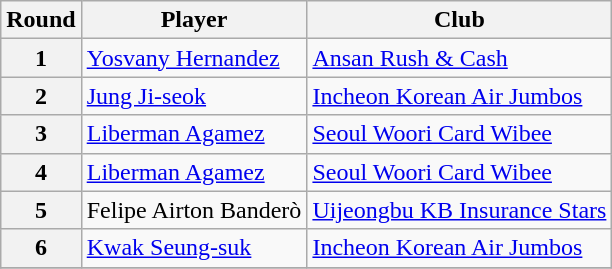<table class=wikitable>
<tr>
<th>Round</th>
<th>Player</th>
<th>Club</th>
</tr>
<tr>
<th>1</th>
<td> <a href='#'>Yosvany Hernandez</a></td>
<td><a href='#'>Ansan Rush & Cash</a></td>
</tr>
<tr>
<th>2</th>
<td> <a href='#'>Jung Ji-seok</a></td>
<td><a href='#'>Incheon Korean Air Jumbos</a></td>
</tr>
<tr>
<th>3</th>
<td> <a href='#'>Liberman Agamez</a></td>
<td><a href='#'>Seoul Woori Card Wibee</a></td>
</tr>
<tr>
<th>4</th>
<td> <a href='#'>Liberman Agamez</a></td>
<td><a href='#'>Seoul Woori Card Wibee</a></td>
</tr>
<tr>
<th>5</th>
<td> Felipe Airton Banderò</td>
<td><a href='#'>Uijeongbu KB Insurance Stars</a></td>
</tr>
<tr>
<th>6</th>
<td> <a href='#'>Kwak Seung-suk</a></td>
<td><a href='#'>Incheon Korean Air Jumbos</a></td>
</tr>
<tr>
</tr>
</table>
